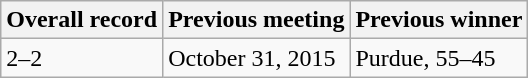<table class="wikitable">
<tr>
<th>Overall record</th>
<th>Previous meeting</th>
<th>Previous winner</th>
</tr>
<tr>
<td>2–2</td>
<td>October 31, 2015</td>
<td>Purdue, 55–45</td>
</tr>
</table>
